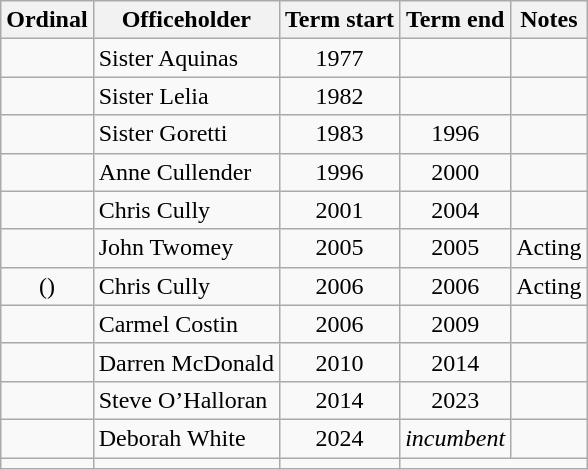<table class="wikitable sortable">
<tr>
<th>Ordinal</th>
<th>Officeholder</th>
<th>Term start</th>
<th>Term end</th>
<th>Notes</th>
</tr>
<tr>
<td align=center></td>
<td>Sister Aquinas</td>
<td align=center>1977</td>
<td align=center></td>
<td></td>
</tr>
<tr>
<td align=center></td>
<td>Sister Lelia</td>
<td align=center>1982</td>
<td align=center></td>
<td></td>
</tr>
<tr>
<td align=center></td>
<td>Sister Goretti</td>
<td align=center>1983</td>
<td align=center>1996</td>
<td></td>
</tr>
<tr>
<td align=center></td>
<td>Anne Cullender</td>
<td align=center>1996</td>
<td align=center>2000</td>
<td></td>
</tr>
<tr>
<td align=center></td>
<td>Chris Cully</td>
<td align=center>2001</td>
<td align=center>2004</td>
<td></td>
</tr>
<tr>
<td align=center></td>
<td>John Twomey</td>
<td align=center>2005</td>
<td align=center>2005</td>
<td>Acting</td>
</tr>
<tr>
<td align=center>()</td>
<td>Chris Cully</td>
<td align=center>2006</td>
<td align=center>2006</td>
<td>Acting</td>
</tr>
<tr>
<td align=center></td>
<td>Carmel Costin</td>
<td align=center>2006</td>
<td align=center>2009</td>
<td></td>
</tr>
<tr>
<td align=center></td>
<td>Darren McDonald</td>
<td align=center>2010</td>
<td align=center>2014</td>
<td></td>
</tr>
<tr>
<td align=center></td>
<td>Steve O’Halloran</td>
<td align=center>2014</td>
<td align=center>2023</td>
<td></td>
</tr>
<tr>
<td align=center></td>
<td>Deborah White</td>
<td align=center>2024</td>
<td align=center><em>incumbent</em></td>
<td></td>
</tr>
<tr>
<td></td>
<td></td>
<td></td>
</tr>
</table>
